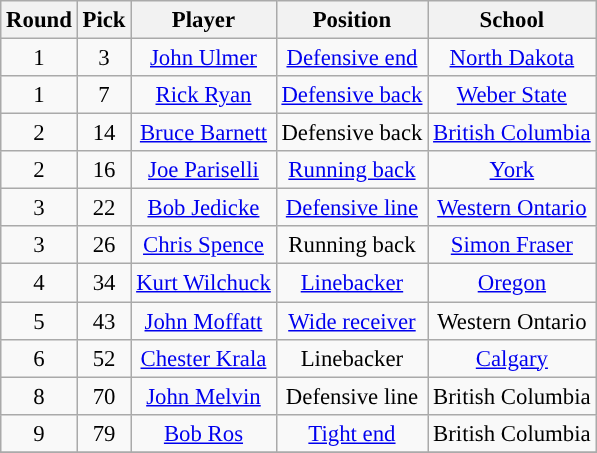<table class="wikitable" style="font-size: 95%;">
<tr>
<th scope="col">Round</th>
<th scope="col">Pick</th>
<th scope="col">Player</th>
<th scope="col">Position</th>
<th scope="col">School</th>
</tr>
<tr align="center">
<td align=center>1</td>
<td>3</td>
<td><a href='#'>John Ulmer</a></td>
<td><a href='#'>Defensive end</a></td>
<td><a href='#'>North Dakota</a></td>
</tr>
<tr align="center">
<td align=center>1</td>
<td>7</td>
<td><a href='#'>Rick Ryan</a></td>
<td><a href='#'>Defensive back</a></td>
<td><a href='#'>Weber State</a></td>
</tr>
<tr align="center">
<td align=center>2</td>
<td>14</td>
<td><a href='#'>Bruce Barnett</a></td>
<td>Defensive back</td>
<td><a href='#'>British Columbia</a></td>
</tr>
<tr align="center">
<td align=center>2</td>
<td>16</td>
<td><a href='#'>Joe Pariselli</a></td>
<td><a href='#'>Running back</a></td>
<td><a href='#'>York</a></td>
</tr>
<tr align="center">
<td align=center>3</td>
<td>22</td>
<td><a href='#'>Bob Jedicke</a></td>
<td><a href='#'>Defensive line</a></td>
<td><a href='#'>Western Ontario</a></td>
</tr>
<tr align="center">
<td align=center>3</td>
<td>26</td>
<td><a href='#'>Chris Spence</a></td>
<td>Running back</td>
<td><a href='#'>Simon Fraser</a></td>
</tr>
<tr align="center">
<td align=center>4</td>
<td>34</td>
<td><a href='#'>Kurt Wilchuck</a></td>
<td><a href='#'>Linebacker</a></td>
<td><a href='#'>Oregon</a></td>
</tr>
<tr align="center">
<td align=center>5</td>
<td>43</td>
<td><a href='#'>John Moffatt</a></td>
<td><a href='#'>Wide receiver</a></td>
<td>Western Ontario</td>
</tr>
<tr align="center">
<td align=center>6</td>
<td>52</td>
<td><a href='#'>Chester Krala</a></td>
<td>Linebacker</td>
<td><a href='#'>Calgary</a></td>
</tr>
<tr align="center">
<td align=center>8</td>
<td>70</td>
<td><a href='#'>John Melvin</a></td>
<td>Defensive line</td>
<td>British Columbia</td>
</tr>
<tr align="center">
<td align=center>9</td>
<td>79</td>
<td><a href='#'>Bob Ros</a></td>
<td><a href='#'>Tight end</a></td>
<td>British Columbia</td>
</tr>
<tr>
</tr>
</table>
